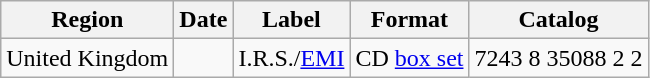<table class="wikitable">
<tr>
<th>Region</th>
<th>Date</th>
<th>Label</th>
<th>Format</th>
<th>Catalog</th>
</tr>
<tr>
<td>United Kingdom</td>
<td></td>
<td>I.R.S./<a href='#'>EMI</a></td>
<td>CD <a href='#'>box set</a></td>
<td>7243 8 35088 2 2</td>
</tr>
</table>
